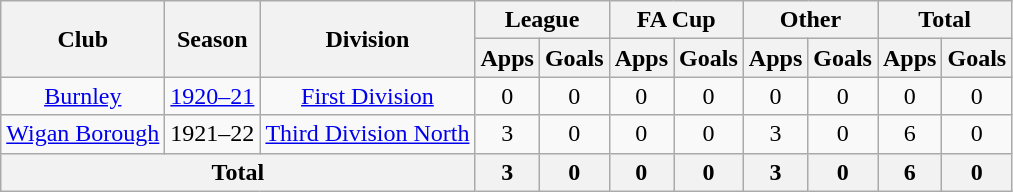<table class="wikitable" style="text-align:center">
<tr>
<th rowspan="2">Club</th>
<th rowspan="2">Season</th>
<th rowspan="2">Division</th>
<th colspan="2">League</th>
<th colspan="2">FA Cup</th>
<th colspan="2">Other</th>
<th colspan="2">Total</th>
</tr>
<tr>
<th>Apps</th>
<th>Goals</th>
<th>Apps</th>
<th>Goals</th>
<th>Apps</th>
<th>Goals</th>
<th>Apps</th>
<th>Goals</th>
</tr>
<tr>
<td><a href='#'>Burnley</a></td>
<td><a href='#'>1920–21</a></td>
<td><a href='#'>First Division</a></td>
<td>0</td>
<td>0</td>
<td>0</td>
<td>0</td>
<td>0</td>
<td>0</td>
<td>0</td>
<td>0</td>
</tr>
<tr>
<td><a href='#'>Wigan Borough</a></td>
<td>1921–22</td>
<td><a href='#'>Third Division North</a></td>
<td>3</td>
<td>0</td>
<td>0</td>
<td>0</td>
<td>3</td>
<td>0</td>
<td>6</td>
<td>0</td>
</tr>
<tr>
<th colspan="3">Total</th>
<th>3</th>
<th>0</th>
<th>0</th>
<th>0</th>
<th>3</th>
<th>0</th>
<th>6</th>
<th>0</th>
</tr>
</table>
